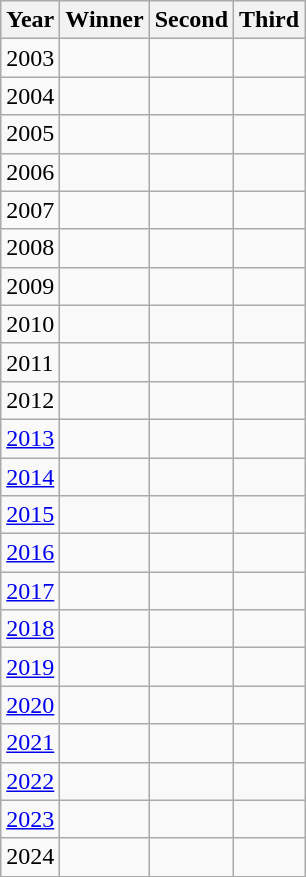<table class="wikitable">
<tr>
<th>Year</th>
<th>Winner</th>
<th>Second</th>
<th>Third</th>
</tr>
<tr>
<td>2003</td>
<td></td>
<td></td>
<td></td>
</tr>
<tr>
<td>2004</td>
<td></td>
<td></td>
<td></td>
</tr>
<tr>
<td>2005</td>
<td></td>
<td></td>
<td></td>
</tr>
<tr>
<td>2006</td>
<td></td>
<td></td>
<td></td>
</tr>
<tr>
<td>2007</td>
<td></td>
<td></td>
<td></td>
</tr>
<tr>
<td>2008</td>
<td></td>
<td></td>
<td></td>
</tr>
<tr>
<td>2009</td>
<td></td>
<td></td>
<td></td>
</tr>
<tr>
<td>2010</td>
<td></td>
<td></td>
<td></td>
</tr>
<tr>
<td>2011</td>
<td></td>
<td></td>
<td></td>
</tr>
<tr>
<td>2012</td>
<td></td>
<td></td>
<td></td>
</tr>
<tr>
<td><a href='#'>2013</a></td>
<td></td>
<td></td>
<td></td>
</tr>
<tr>
<td><a href='#'>2014</a></td>
<td></td>
<td></td>
<td></td>
</tr>
<tr>
<td><a href='#'>2015</a></td>
<td></td>
<td></td>
<td></td>
</tr>
<tr>
<td><a href='#'>2016</a></td>
<td></td>
<td></td>
<td></td>
</tr>
<tr>
<td><a href='#'>2017</a></td>
<td></td>
<td></td>
<td></td>
</tr>
<tr>
<td><a href='#'>2018</a></td>
<td></td>
<td></td>
<td></td>
</tr>
<tr>
<td><a href='#'>2019</a></td>
<td></td>
<td></td>
<td></td>
</tr>
<tr>
<td><a href='#'>2020</a></td>
<td></td>
<td></td>
<td></td>
</tr>
<tr>
<td><a href='#'>2021</a></td>
<td></td>
<td></td>
<td></td>
</tr>
<tr>
<td><a href='#'>2022</a></td>
<td></td>
<td></td>
<td></td>
</tr>
<tr>
<td><a href='#'>2023</a></td>
<td></td>
<td></td>
<td></td>
</tr>
<tr>
<td>2024</td>
<td></td>
<td></td>
<td></td>
</tr>
</table>
